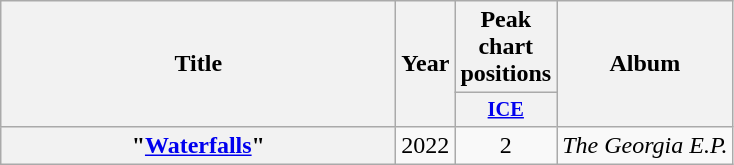<table class="wikitable plainrowheaders" style="text-align:center;">
<tr>
<th scope="col" rowspan="2" style="width:16em;">Title</th>
<th scope="col" rowspan="2" style="width:1em;">Year</th>
<th scope="col" colspan="1">Peak chart positions</th>
<th scope="col" rowspan="2">Album</th>
</tr>
<tr>
<th scope="col" style="width:3em;font-size:85%;"><a href='#'>ICE</a><br></th>
</tr>
<tr>
<th scope="row">"<a href='#'>Waterfalls</a>"</th>
<td>2022</td>
<td>2</td>
<td><em>The Georgia E.P.</em></td>
</tr>
</table>
